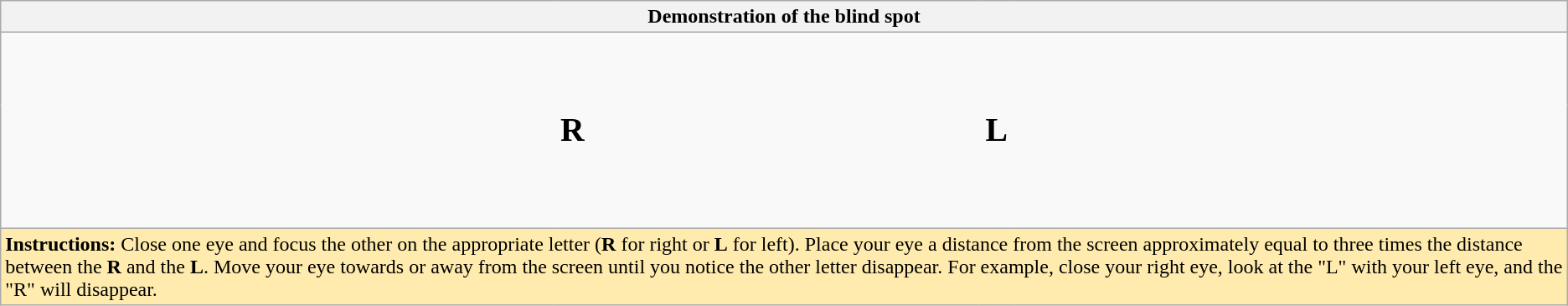<table class="wikitable" style="text-align: center;">
<tr>
<th colspan="5" style="border:solid 1px #AAAAAA;">Demonstration of the blind spot</th>
</tr>
<tr>
<td colspan="5" height="50px" style="border: 0;"></td>
</tr>
<tr>
<td style="border: 0;"></td>
<td style="border: 0; font-size: 0.7cm; width:0.4cm;"><strong>R</strong></td>
<td style="border: 0; max-width: 8cm; width: 8cm;"></td>
<td style="border: 0; font-size: 0.7cm; width:0.4cm;"><strong>L</strong></td>
<td style="border: 0;"></td>
</tr>
<tr>
<td colspan="5" height="50px" style="border: 0;"></td>
</tr>
<tr>
<td colspan="5" bgcolor="#ffebad" style="border:solid 1px #AAAAAA; text-align: left;"><strong>Instructions:</strong> Close one eye and focus the other on the appropriate letter (<strong>R</strong> for right or <strong>L</strong> for left). Place your eye a distance from the screen approximately equal to three times the distance between the <strong>R</strong> and the <strong>L</strong>. Move your eye towards or away from the screen until you notice the other letter disappear. For example, close your right eye, look at the "L" with your left eye, and the "R" will disappear.</td>
</tr>
</table>
